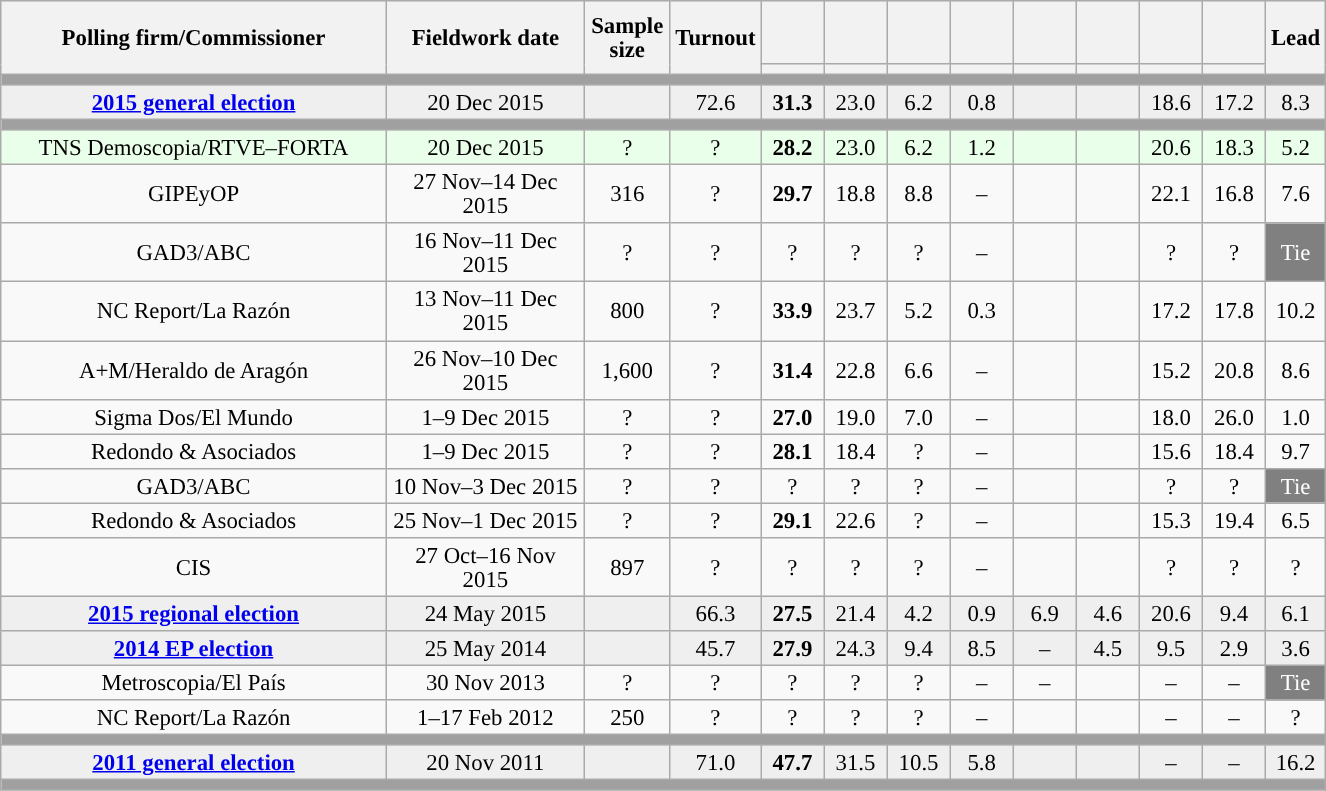<table class="wikitable collapsible collapsed" style="text-align:center; font-size:95%; line-height:16px;">
<tr style="height:42px; background-color:#E9E9E9">
<th style="width:250px;" rowspan="2">Polling firm/Commissioner</th>
<th style="width:125px;" rowspan="2">Fieldwork date</th>
<th style="width:50px;" rowspan="2">Sample size</th>
<th style="width:45px;" rowspan="2">Turnout</th>
<th style="width:35px;"></th>
<th style="width:35px;"></th>
<th style="width:35px;"></th>
<th style="width:35px;"></th>
<th style="width:35px;"></th>
<th style="width:35px;"></th>
<th style="width:35px;"></th>
<th style="width:35px;"></th>
<th style="width:30px;" rowspan="2">Lead</th>
</tr>
<tr>
<th style="color:inherit;background:"></th>
<th style="color:inherit;background:"></th>
<th style="color:inherit;background:"></th>
<th style="color:inherit;background:"></th>
<th style="color:inherit;background:"></th>
<th style="color:inherit;background:"></th>
<th style="color:inherit;background:"></th>
<th style="color:inherit;background:"></th>
</tr>
<tr>
<td colspan="13" style="background:#A0A0A0"></td>
</tr>
<tr style="background:#EFEFEF;">
<td><strong><a href='#'>2015 general election</a></strong></td>
<td>20 Dec 2015</td>
<td></td>
<td>72.6</td>
<td><strong>31.3</strong><br></td>
<td>23.0<br></td>
<td>6.2<br></td>
<td>0.8<br></td>
<td></td>
<td></td>
<td>18.6<br></td>
<td>17.2<br></td>
<td style="background:">8.3</td>
</tr>
<tr>
<td colspan="13" style="background:#A0A0A0"></td>
</tr>
<tr style="background:#EAFFEA;">
<td>TNS Demoscopia/RTVE–FORTA</td>
<td>20 Dec 2015</td>
<td>?</td>
<td>?</td>
<td><strong>28.2</strong><br></td>
<td>23.0<br></td>
<td>6.2<br></td>
<td>1.2<br></td>
<td></td>
<td></td>
<td>20.6<br></td>
<td>18.3<br></td>
<td style="background:">5.2</td>
</tr>
<tr>
<td>GIPEyOP</td>
<td>27 Nov–14 Dec 2015</td>
<td>316</td>
<td>?</td>
<td><strong>29.7</strong><br></td>
<td>18.8<br></td>
<td>8.8<br></td>
<td>–</td>
<td></td>
<td></td>
<td>22.1<br></td>
<td>16.8<br></td>
<td style="background:">7.6</td>
</tr>
<tr>
<td>GAD3/ABC</td>
<td>16 Nov–11 Dec 2015</td>
<td>?</td>
<td>?</td>
<td>?<br></td>
<td>?<br></td>
<td>?<br></td>
<td>–</td>
<td></td>
<td></td>
<td>?<br></td>
<td>?<br></td>
<td style="background:gray;color:white;">Tie</td>
</tr>
<tr>
<td>NC Report/La Razón</td>
<td>13 Nov–11 Dec 2015</td>
<td>800</td>
<td>?</td>
<td><strong>33.9</strong><br></td>
<td>23.7<br></td>
<td>5.2<br></td>
<td>0.3<br></td>
<td></td>
<td></td>
<td>17.2<br></td>
<td>17.8<br></td>
<td style="background:">10.2</td>
</tr>
<tr>
<td>A+M/Heraldo de Aragón</td>
<td>26 Nov–10 Dec 2015</td>
<td>1,600</td>
<td>?</td>
<td><strong>31.4</strong><br></td>
<td>22.8<br></td>
<td>6.6<br></td>
<td>–</td>
<td></td>
<td></td>
<td>15.2<br></td>
<td>20.8<br></td>
<td style="background:">8.6</td>
</tr>
<tr>
<td>Sigma Dos/El Mundo</td>
<td>1–9 Dec 2015</td>
<td>?</td>
<td>?</td>
<td><strong>27.0</strong><br></td>
<td>19.0<br></td>
<td>7.0<br></td>
<td>–</td>
<td></td>
<td></td>
<td>18.0<br></td>
<td>26.0<br></td>
<td style="background:">1.0</td>
</tr>
<tr>
<td>Redondo & Asociados</td>
<td>1–9 Dec 2015</td>
<td>?</td>
<td>?</td>
<td><strong>28.1</strong><br></td>
<td>18.4<br></td>
<td>?<br></td>
<td>–</td>
<td></td>
<td></td>
<td>15.6<br></td>
<td>18.4<br></td>
<td style="background:">9.7</td>
</tr>
<tr>
<td>GAD3/ABC</td>
<td>10 Nov–3 Dec 2015</td>
<td>?</td>
<td>?</td>
<td>?<br></td>
<td>?<br></td>
<td>?<br></td>
<td>–</td>
<td></td>
<td></td>
<td>?<br></td>
<td>?<br></td>
<td style="background:gray;color:white;">Tie</td>
</tr>
<tr>
<td>Redondo & Asociados</td>
<td>25 Nov–1 Dec 2015</td>
<td>?</td>
<td>?</td>
<td><strong>29.1</strong><br></td>
<td>22.6<br></td>
<td>?<br></td>
<td>–</td>
<td></td>
<td></td>
<td>15.3<br></td>
<td>19.4<br></td>
<td style="background:">6.5</td>
</tr>
<tr>
<td>CIS</td>
<td>27 Oct–16 Nov 2015</td>
<td>897</td>
<td>?</td>
<td>?<br></td>
<td>?<br></td>
<td>?<br></td>
<td>–</td>
<td></td>
<td></td>
<td>?<br></td>
<td>?<br></td>
<td style="background:">?</td>
</tr>
<tr style="background:#EFEFEF;">
<td><strong><a href='#'>2015 regional election</a></strong></td>
<td>24 May 2015</td>
<td></td>
<td>66.3</td>
<td><strong>27.5</strong><br></td>
<td>21.4<br></td>
<td>4.2<br></td>
<td>0.9<br></td>
<td>6.9<br></td>
<td>4.6<br></td>
<td>20.6<br></td>
<td>9.4<br></td>
<td style="background:">6.1</td>
</tr>
<tr style="background:#EFEFEF;">
<td><strong><a href='#'>2014 EP election</a></strong></td>
<td>25 May 2014</td>
<td></td>
<td>45.7</td>
<td><strong>27.9</strong><br></td>
<td>24.3<br></td>
<td>9.4<br></td>
<td>8.5<br></td>
<td>–</td>
<td>4.5<br></td>
<td>9.5<br></td>
<td>2.9<br></td>
<td style="background:">3.6</td>
</tr>
<tr>
<td>Metroscopia/El País</td>
<td>30 Nov 2013</td>
<td>?</td>
<td>?</td>
<td>?<br></td>
<td>?<br></td>
<td>?<br></td>
<td>–</td>
<td>–</td>
<td></td>
<td>–</td>
<td>–</td>
<td style="background:gray;color:white;">Tie</td>
</tr>
<tr>
<td>NC Report/La Razón</td>
<td>1–17 Feb 2012</td>
<td>250</td>
<td>?</td>
<td>?<br></td>
<td>?<br></td>
<td>?<br></td>
<td>–</td>
<td></td>
<td></td>
<td>–</td>
<td>–</td>
<td style="background:">?</td>
</tr>
<tr>
<td colspan="13" style="background:#A0A0A0"></td>
</tr>
<tr style="background:#EFEFEF;">
<td><strong><a href='#'>2011 general election</a></strong></td>
<td>20 Nov 2011</td>
<td></td>
<td>71.0</td>
<td><strong>47.7</strong><br></td>
<td>31.5<br></td>
<td>10.5<br></td>
<td>5.8<br></td>
<td></td>
<td></td>
<td>–</td>
<td>–</td>
<td style="background:">16.2</td>
</tr>
<tr>
<td colspan="13" style="background:#A0A0A0"></td>
</tr>
</table>
